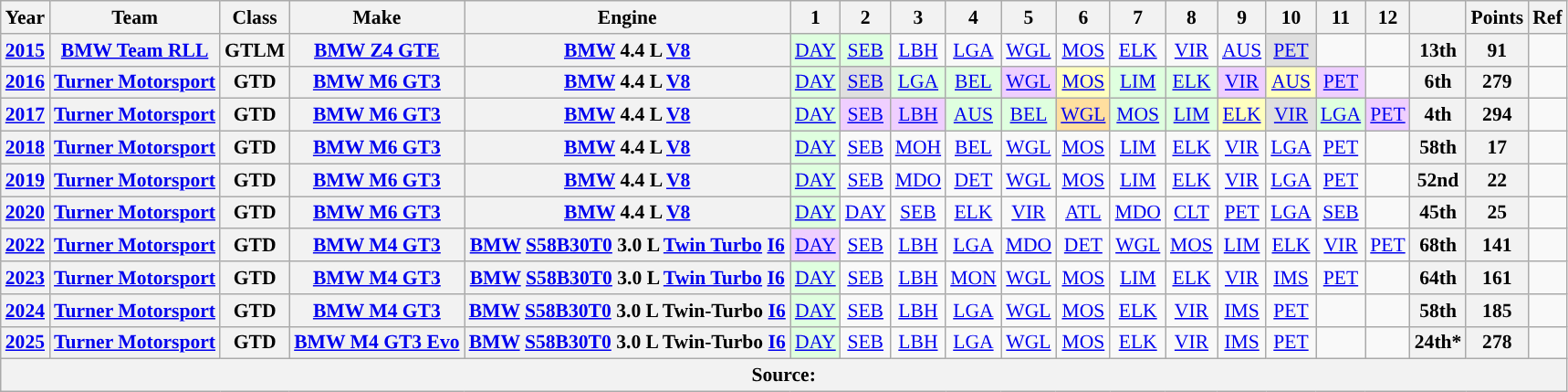<table class="wikitable" style="text-align:center; font-size:90%">
<tr>
<th>Year</th>
<th>Team</th>
<th>Class</th>
<th>Make</th>
<th>Engine</th>
<th>1</th>
<th>2</th>
<th>3</th>
<th>4</th>
<th>5</th>
<th>6</th>
<th>7</th>
<th>8</th>
<th>9</th>
<th>10</th>
<th>11</th>
<th>12</th>
<th></th>
<th>Points</th>
<th>Ref</th>
</tr>
<tr>
<th><a href='#'>2015</a></th>
<th><a href='#'>BMW Team RLL</a></th>
<th>GTLM</th>
<th><a href='#'>BMW Z4 GTE</a></th>
<th><a href='#'>BMW</a> 4.4 L <a href='#'>V8</a></th>
<td style="background:#dfffdf;"><a href='#'>DAY</a><br></td>
<td style="background:#dfffdf;"><a href='#'>SEB</a><br></td>
<td style="background:#;”"><a href='#'>LBH</a><br></td>
<td style="background:#;"><a href='#'>LGA</a><br></td>
<td style="background:#;"><a href='#'>WGL</a><br></td>
<td style="background:#;"><a href='#'>MOS</a><br></td>
<td style="background:#;"><a href='#'>ELK</a><br></td>
<td style="background:#;"><a href='#'>VIR</a><br></td>
<td style="background:#;"><a href='#'>AUS</a><br></td>
<td style="background:#DFDFDF;"><a href='#'>PET</a><br></td>
<td></td>
<td></td>
<th>13th</th>
<th>91</th>
<td></td>
</tr>
<tr>
<th><a href='#'>2016</a></th>
<th><a href='#'>Turner Motorsport</a></th>
<th>GTD</th>
<th><a href='#'>BMW M6 GT3</a></th>
<th><a href='#'>BMW</a> 4.4 L <a href='#'>V8</a></th>
<td style="background:#DFFFDF;"><a href='#'>DAY</a><br></td>
<td style="background:#DFDFDF;”"><a href='#'>SEB</a><br></td>
<td style="background:#DFFFDF;"><a href='#'>LGA</a><br></td>
<td style="background:#DFFFDF;"><a href='#'>BEL</a><br></td>
<td style="background:#EFCFFF;"><a href='#'>WGL</a><br></td>
<td style="background:#FFFFBF;”"><a href='#'>MOS</a><br></td>
<td style="background:#DFFFDF;"><a href='#'>LIM</a><br></td>
<td style="background:#DFFFDF;"><a href='#'>ELK</a><br></td>
<td style="background:#EFCFFF;"><a href='#'>VIR</a><br></td>
<td style="background:#FFFFBF;”"><a href='#'>AUS</a><br></td>
<td style="background:#EFCFFF;"><a href='#'>PET</a><br></td>
<td></td>
<th>6th</th>
<th>279</th>
<td></td>
</tr>
<tr>
<th><a href='#'>2017</a></th>
<th><a href='#'>Turner Motorsport</a></th>
<th>GTD</th>
<th><a href='#'>BMW M6 GT3</a></th>
<th><a href='#'>BMW</a> 4.4 L <a href='#'>V8</a></th>
<td style="background:#DFFFDF;"><a href='#'>DAY</a><br></td>
<td style="background:#EFCFFF;"><a href='#'>SEB</a><br></td>
<td style="background:#EFCFFF;"><a href='#'>LBH</a><br></td>
<td style="background:#DFFFDF;"><a href='#'>AUS</a><br></td>
<td style="background:#DFFFDF;"><a href='#'>BEL</a><br></td>
<td style="background:#FFDF9F;”"><a href='#'>WGL</a><br></td>
<td style="background:#DFFFDF;"><a href='#'>MOS</a><br></td>
<td style="background:#DFFFDF;"><a href='#'>LIM</a><br></td>
<td style="background:#FFFFBF;”"><a href='#'>ELK</a><br></td>
<td style="background:#DFDFDF;”"><a href='#'>VIR</a><br></td>
<td style="background:#DFFFDF;"><a href='#'>LGA</a><br></td>
<td style="background:#EFCFFF;"><a href='#'>PET</a><br></td>
<th>4th</th>
<th>294</th>
<td></td>
</tr>
<tr>
<th><a href='#'>2018</a></th>
<th><a href='#'>Turner Motorsport</a></th>
<th>GTD</th>
<th><a href='#'>BMW M6 GT3</a></th>
<th><a href='#'>BMW</a> 4.4 L <a href='#'>V8</a></th>
<td style="background:#DFFFDF;"><a href='#'>DAY</a><br></td>
<td style="background:#;"><a href='#'>SEB</a><br></td>
<td style="background:#;"><a href='#'>MOH</a><br></td>
<td style="background:#;"><a href='#'>BEL</a><br></td>
<td style="background:#;"><a href='#'>WGL</a><br></td>
<td style="background:#;"><a href='#'>MOS</a><br></td>
<td style="background:#;"><a href='#'>LIM</a><br></td>
<td style="background:#;"><a href='#'>ELK</a><br></td>
<td style="background:#;"><a href='#'>VIR</a><br></td>
<td style="background:#;"><a href='#'>LGA</a><br></td>
<td style="background:#;"><a href='#'>PET</a><br></td>
<td></td>
<th>58th</th>
<th>17</th>
<td></td>
</tr>
<tr>
<th><a href='#'>2019</a></th>
<th><a href='#'>Turner Motorsport</a></th>
<th>GTD</th>
<th><a href='#'>BMW M6 GT3</a></th>
<th><a href='#'>BMW</a> 4.4 L <a href='#'>V8</a></th>
<td style="background:#DFFFDF;"><a href='#'>DAY</a><br></td>
<td style="background:#;"><a href='#'>SEB</a><br></td>
<td style="background:#;"><a href='#'>MDO</a><br></td>
<td style="background:#;"><a href='#'>DET</a><br></td>
<td style="background:#;"><a href='#'>WGL</a><br></td>
<td style="background:#;"><a href='#'>MOS</a><br></td>
<td style="background:#;"><a href='#'>LIM</a><br></td>
<td style="background:#;"><a href='#'>ELK</a><br></td>
<td style="background:#;"><a href='#'>VIR</a><br></td>
<td style="background:#;"><a href='#'>LGA</a><br></td>
<td style="background:#;"><a href='#'>PET</a><br></td>
<td></td>
<th>52nd</th>
<th>22</th>
<td></td>
</tr>
<tr>
<th><a href='#'>2020</a></th>
<th><a href='#'>Turner Motorsport</a></th>
<th>GTD</th>
<th><a href='#'>BMW M6 GT3</a></th>
<th><a href='#'>BMW</a> 4.4 L <a href='#'>V8</a></th>
<td style="background:#DFFFDF;"><a href='#'>DAY</a><br></td>
<td style="background:#;"><a href='#'>DAY</a><br></td>
<td style="background:#;"><a href='#'>SEB</a><br></td>
<td style="background:#;"><a href='#'>ELK</a><br></td>
<td style="background:#;"><a href='#'>VIR</a><br></td>
<td style="background:#;"><a href='#'>ATL</a><br></td>
<td style="background:#;"><a href='#'>MDO</a><br></td>
<td style="background:#;"><a href='#'>CLT</a><br></td>
<td style="background:#;"><a href='#'>PET</a><br></td>
<td style="background:#;"><a href='#'>LGA</a><br></td>
<td style="background:#;"><a href='#'>SEB</a><br></td>
<td></td>
<th>45th</th>
<th>25</th>
<td></td>
</tr>
<tr>
<th><a href='#'>2022</a></th>
<th><a href='#'>Turner Motorsport</a></th>
<th>GTD</th>
<th><a href='#'>BMW M4 GT3</a></th>
<th><a href='#'>BMW</a> <a href='#'>S58B30T0</a> 3.0 L <a href='#'>Twin Turbo</a> <a href='#'>I6</a></th>
<td style="background:#EFCFFF;"><a href='#'>DAY</a><br></td>
<td style="background:#;”"><a href='#'>SEB</a><br></td>
<td style="background:#;”"><a href='#'>LBH</a><br></td>
<td style="background:#;”"><a href='#'>LGA</a><br></td>
<td style="background:#;”"><a href='#'>MDO</a><br></td>
<td style="background:#;”"><a href='#'>DET</a><br></td>
<td style="background:#;”"><a href='#'>WGL</a><br></td>
<td style="background:#;”"><a href='#'>MOS</a><br></td>
<td style="background:#;”"><a href='#'>LIM</a><br></td>
<td style="background:#;”"><a href='#'>ELK</a><br></td>
<td style="background:#;”"><a href='#'>VIR</a><br></td>
<td style="background:#;”"><a href='#'>PET</a><br></td>
<th>68th</th>
<th>141</th>
<td></td>
</tr>
<tr>
<th><a href='#'>2023</a></th>
<th><a href='#'>Turner Motorsport</a></th>
<th>GTD</th>
<th><a href='#'>BMW M4 GT3</a></th>
<th><a href='#'>BMW</a> <a href='#'>S58B30T0</a> 3.0 L <a href='#'>Twin Turbo</a> <a href='#'>I6</a></th>
<td style="background:#DFFFDF;"><a href='#'>DAY</a><br></td>
<td style="background:#;”"><a href='#'>SEB</a><br></td>
<td style="background:#;”"><a href='#'>LBH</a><br></td>
<td style="background:#;”"><a href='#'>MON</a><br></td>
<td style="background:#;”"><a href='#'>WGL</a><br></td>
<td style="background:#;”"><a href='#'>MOS</a><br></td>
<td style="background:#;”"><a href='#'>LIM</a><br></td>
<td style="background:#;”"><a href='#'>ELK</a><br></td>
<td style="background:#;”"><a href='#'>VIR</a><br></td>
<td style="background:#;”"><a href='#'>IMS</a><br></td>
<td style="background:#;”"><a href='#'>PET</a><br></td>
<td></td>
<th>64th</th>
<th>161</th>
<td></td>
</tr>
<tr>
<th><a href='#'>2024</a></th>
<th><a href='#'>Turner Motorsport</a></th>
<th>GTD</th>
<th><a href='#'>BMW M4 GT3</a></th>
<th><a href='#'>BMW</a> <a href='#'>S58B30T0</a> 3.0 L Twin-Turbo <a href='#'>I6</a></th>
<td style="background:#DFFFDF;"><a href='#'>DAY</a><br></td>
<td><a href='#'>SEB</a></td>
<td><a href='#'>LBH</a></td>
<td><a href='#'>LGA</a></td>
<td><a href='#'>WGL</a></td>
<td><a href='#'>MOS</a></td>
<td><a href='#'>ELK</a></td>
<td><a href='#'>VIR</a></td>
<td><a href='#'>IMS</a></td>
<td><a href='#'>PET</a></td>
<td></td>
<td></td>
<th>58th</th>
<th>185</th>
<td></td>
</tr>
<tr>
<th><a href='#'>2025</a></th>
<th><a href='#'>Turner Motorsport</a></th>
<th>GTD</th>
<th><a href='#'>BMW M4 GT3 Evo</a></th>
<th><a href='#'>BMW</a> <a href='#'>S58B30T0</a> 3.0 L Twin-Turbo <a href='#'>I6</a></th>
<td style="background:#DFFFDF;"><a href='#'>DAY</a><br></td>
<td><a href='#'>SEB</a></td>
<td><a href='#'>LBH</a></td>
<td><a href='#'>LGA</a></td>
<td><a href='#'>WGL</a></td>
<td><a href='#'>MOS</a></td>
<td><a href='#'>ELK</a></td>
<td><a href='#'>VIR</a></td>
<td><a href='#'>IMS</a></td>
<td><a href='#'>PET</a></td>
<td></td>
<td></td>
<th>24th*</th>
<th>278</th>
<td></td>
</tr>
<tr>
<th colspan="20">Source:</th>
</tr>
</table>
